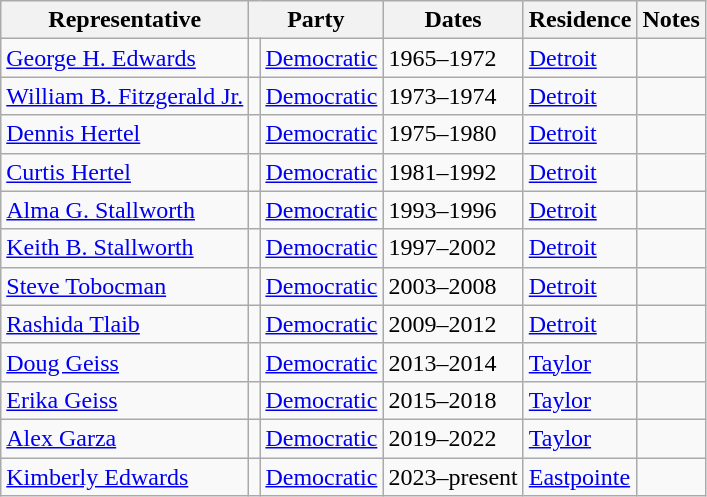<table class=wikitable>
<tr valign=bottom>
<th>Representative</th>
<th colspan="2">Party</th>
<th>Dates</th>
<th>Residence</th>
<th>Notes</th>
</tr>
<tr>
<td><a href='#'>George H. Edwards</a></td>
<td bgcolor=></td>
<td><a href='#'>Democratic</a></td>
<td>1965–1972</td>
<td><a href='#'>Detroit</a></td>
<td></td>
</tr>
<tr>
<td><a href='#'>William B. Fitzgerald Jr.</a></td>
<td bgcolor=></td>
<td><a href='#'>Democratic</a></td>
<td>1973–1974</td>
<td><a href='#'>Detroit</a></td>
<td></td>
</tr>
<tr>
<td><a href='#'>Dennis Hertel</a></td>
<td bgcolor=></td>
<td><a href='#'>Democratic</a></td>
<td>1975–1980</td>
<td><a href='#'>Detroit</a></td>
<td></td>
</tr>
<tr>
<td><a href='#'>Curtis Hertel</a></td>
<td bgcolor=></td>
<td><a href='#'>Democratic</a></td>
<td>1981–1992</td>
<td><a href='#'>Detroit</a></td>
<td></td>
</tr>
<tr>
<td><a href='#'>Alma G. Stallworth</a></td>
<td bgcolor=></td>
<td><a href='#'>Democratic</a></td>
<td>1993–1996</td>
<td><a href='#'>Detroit</a></td>
<td></td>
</tr>
<tr>
<td><a href='#'>Keith B. Stallworth</a></td>
<td bgcolor=></td>
<td><a href='#'>Democratic</a></td>
<td>1997–2002</td>
<td><a href='#'>Detroit</a></td>
<td></td>
</tr>
<tr>
<td><a href='#'>Steve Tobocman</a></td>
<td bgcolor=></td>
<td><a href='#'>Democratic</a></td>
<td>2003–2008</td>
<td><a href='#'>Detroit</a></td>
<td></td>
</tr>
<tr>
<td><a href='#'>Rashida Tlaib</a></td>
<td bgcolor=></td>
<td><a href='#'>Democratic</a></td>
<td>2009–2012</td>
<td><a href='#'>Detroit</a></td>
<td></td>
</tr>
<tr>
<td><a href='#'>Doug Geiss</a></td>
<td bgcolor=></td>
<td><a href='#'>Democratic</a></td>
<td>2013–2014</td>
<td><a href='#'>Taylor</a></td>
<td></td>
</tr>
<tr>
<td><a href='#'>Erika Geiss</a></td>
<td bgcolor=></td>
<td><a href='#'>Democratic</a></td>
<td>2015–2018</td>
<td><a href='#'>Taylor</a></td>
<td></td>
</tr>
<tr>
<td><a href='#'>Alex Garza</a></td>
<td bgcolor=></td>
<td><a href='#'>Democratic</a></td>
<td>2019–2022</td>
<td><a href='#'>Taylor</a></td>
<td></td>
</tr>
<tr>
<td><a href='#'>Kimberly Edwards</a></td>
<td bgcolor=></td>
<td><a href='#'>Democratic</a></td>
<td>2023–present</td>
<td><a href='#'>Eastpointe</a></td>
<td></td>
</tr>
</table>
